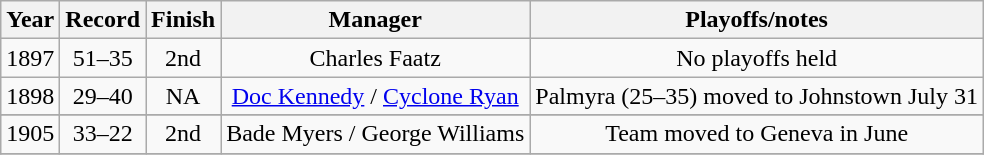<table class="wikitable" style="text-align:center">
<tr>
<th>Year</th>
<th>Record</th>
<th>Finish</th>
<th>Manager</th>
<th>Playoffs/notes</th>
</tr>
<tr>
<td>1897</td>
<td>51–35</td>
<td>2nd</td>
<td>Charles Faatz</td>
<td>No playoffs held</td>
</tr>
<tr>
<td>1898</td>
<td>29–40</td>
<td>NA</td>
<td><a href='#'>Doc Kennedy</a> / <a href='#'>Cyclone Ryan</a></td>
<td>Palmyra (25–35) moved to Johnstown July 31</td>
</tr>
<tr>
</tr>
<tr>
<td>1905</td>
<td>33–22</td>
<td>2nd</td>
<td>Bade Myers / George Williams</td>
<td>Team moved to Geneva in June</td>
</tr>
<tr>
</tr>
</table>
